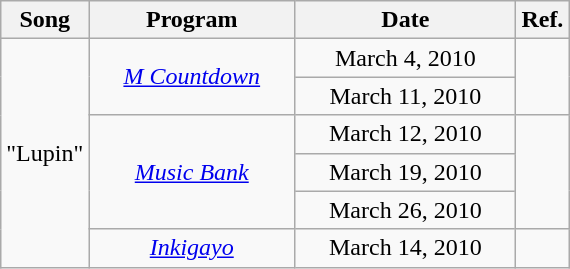<table class="wikitable" style="text-align:center">
<tr>
<th>Song</th>
<th width="130">Program</th>
<th width="140">Date</th>
<th>Ref.</th>
</tr>
<tr>
<td rowspan="6">"Lupin"</td>
<td rowspan="2"><em><a href='#'>M Countdown</a></em></td>
<td>March 4, 2010</td>
<td rowspan="2"></td>
</tr>
<tr>
<td>March 11, 2010</td>
</tr>
<tr>
<td rowspan="3"><em><a href='#'>Music Bank</a></em></td>
<td>March 12, 2010</td>
<td rowspan="3"></td>
</tr>
<tr>
<td>March 19, 2010</td>
</tr>
<tr>
<td>March 26, 2010</td>
</tr>
<tr>
<td><em><a href='#'>Inkigayo</a></em></td>
<td>March 14, 2010</td>
<td></td>
</tr>
</table>
